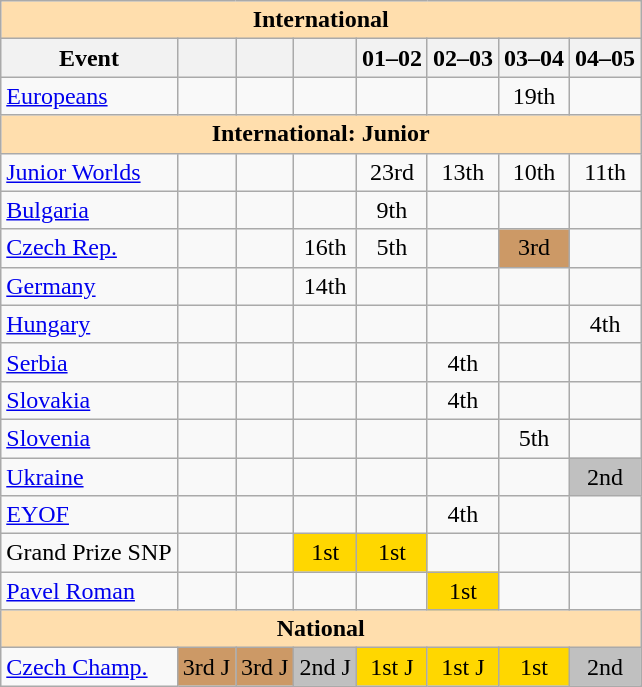<table class="wikitable" style="text-align:center">
<tr>
<th colspan="8" style="background-color: #ffdead; " align="center">International</th>
</tr>
<tr>
<th>Event</th>
<th></th>
<th></th>
<th></th>
<th>01–02</th>
<th>02–03</th>
<th>03–04</th>
<th>04–05</th>
</tr>
<tr>
<td align=left><a href='#'>Europeans</a></td>
<td></td>
<td></td>
<td></td>
<td></td>
<td></td>
<td>19th</td>
<td></td>
</tr>
<tr>
<th colspan="8" style="background-color: #ffdead; " align="center">International: Junior</th>
</tr>
<tr>
<td align=left><a href='#'>Junior Worlds</a></td>
<td></td>
<td></td>
<td></td>
<td>23rd</td>
<td>13th</td>
<td>10th</td>
<td>11th</td>
</tr>
<tr>
<td align=left> <a href='#'>Bulgaria</a></td>
<td></td>
<td></td>
<td></td>
<td>9th</td>
<td></td>
<td></td>
<td></td>
</tr>
<tr>
<td align=left> <a href='#'>Czech Rep.</a></td>
<td></td>
<td></td>
<td>16th</td>
<td>5th</td>
<td></td>
<td bgcolor=cc9966>3rd</td>
<td></td>
</tr>
<tr>
<td align=left> <a href='#'>Germany</a></td>
<td></td>
<td></td>
<td>14th</td>
<td></td>
<td></td>
<td></td>
<td></td>
</tr>
<tr>
<td align=left> <a href='#'>Hungary</a></td>
<td></td>
<td></td>
<td></td>
<td></td>
<td></td>
<td></td>
<td>4th</td>
</tr>
<tr>
<td align=left> <a href='#'>Serbia</a></td>
<td></td>
<td></td>
<td></td>
<td></td>
<td>4th</td>
<td></td>
<td></td>
</tr>
<tr>
<td align=left> <a href='#'>Slovakia</a></td>
<td></td>
<td></td>
<td></td>
<td></td>
<td>4th</td>
<td></td>
<td></td>
</tr>
<tr>
<td align=left> <a href='#'>Slovenia</a></td>
<td></td>
<td></td>
<td></td>
<td></td>
<td></td>
<td>5th</td>
<td></td>
</tr>
<tr>
<td align=left> <a href='#'>Ukraine</a></td>
<td></td>
<td></td>
<td></td>
<td></td>
<td></td>
<td></td>
<td bgcolor=silver>2nd</td>
</tr>
<tr>
<td align=left><a href='#'>EYOF</a></td>
<td></td>
<td></td>
<td></td>
<td></td>
<td>4th</td>
<td></td>
<td></td>
</tr>
<tr>
<td align=left>Grand Prize SNP</td>
<td></td>
<td></td>
<td bgcolor=gold>1st</td>
<td bgcolor=gold>1st</td>
<td></td>
<td></td>
<td></td>
</tr>
<tr>
<td align=left><a href='#'>Pavel Roman</a></td>
<td></td>
<td></td>
<td></td>
<td></td>
<td bgcolor=gold>1st</td>
<td></td>
<td></td>
</tr>
<tr>
<th colspan="8" style="background-color: #ffdead; " align="center">National</th>
</tr>
<tr>
<td align=left><a href='#'>Czech Champ.</a></td>
<td bgcolor="cc9966">3rd J</td>
<td bgcolor=cc9966>3rd J</td>
<td bgcolor=silver>2nd J</td>
<td bgcolor=gold>1st J</td>
<td bgcolor=gold>1st J</td>
<td bgcolor=gold>1st</td>
<td bgcolor=silver>2nd</td>
</tr>
</table>
